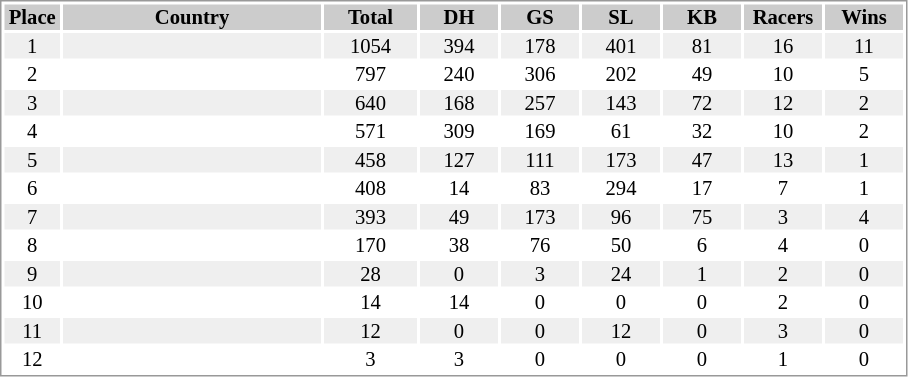<table border="0" style="border: 1px solid #999; background-color:#FFFFFF; text-align:center; font-size:86%; line-height:15px;">
<tr align="center" bgcolor="#CCCCCC">
<th width=35>Place</th>
<th width=170>Country</th>
<th width=60>Total</th>
<th width=50>DH</th>
<th width=50>GS</th>
<th width=50>SL</th>
<th width=50>KB</th>
<th width=50>Racers</th>
<th width=50>Wins</th>
</tr>
<tr bgcolor="#EFEFEF">
<td>1</td>
<td align="left"></td>
<td>1054</td>
<td>394</td>
<td>178</td>
<td>401</td>
<td>81</td>
<td>16</td>
<td>11</td>
</tr>
<tr>
<td>2</td>
<td align="left"></td>
<td>797</td>
<td>240</td>
<td>306</td>
<td>202</td>
<td>49</td>
<td>10</td>
<td>5</td>
</tr>
<tr bgcolor="#EFEFEF">
<td>3</td>
<td align="left"></td>
<td>640</td>
<td>168</td>
<td>257</td>
<td>143</td>
<td>72</td>
<td>12</td>
<td>2</td>
</tr>
<tr>
<td>4</td>
<td align="left"></td>
<td>571</td>
<td>309</td>
<td>169</td>
<td>61</td>
<td>32</td>
<td>10</td>
<td>2</td>
</tr>
<tr bgcolor="#EFEFEF">
<td>5</td>
<td align="left"></td>
<td>458</td>
<td>127</td>
<td>111</td>
<td>173</td>
<td>47</td>
<td>13</td>
<td>1</td>
</tr>
<tr>
<td>6</td>
<td align="left"></td>
<td>408</td>
<td>14</td>
<td>83</td>
<td>294</td>
<td>17</td>
<td>7</td>
<td>1</td>
</tr>
<tr bgcolor="#EFEFEF">
<td>7</td>
<td align="left"></td>
<td>393</td>
<td>49</td>
<td>173</td>
<td>96</td>
<td>75</td>
<td>3</td>
<td>4</td>
</tr>
<tr>
<td>8</td>
<td align="left"></td>
<td>170</td>
<td>38</td>
<td>76</td>
<td>50</td>
<td>6</td>
<td>4</td>
<td>0</td>
</tr>
<tr bgcolor="#EFEFEF">
<td>9</td>
<td align="left"></td>
<td>28</td>
<td>0</td>
<td>3</td>
<td>24</td>
<td>1</td>
<td>2</td>
<td>0</td>
</tr>
<tr>
<td>10</td>
<td align="left"></td>
<td>14</td>
<td>14</td>
<td>0</td>
<td>0</td>
<td>0</td>
<td>2</td>
<td>0</td>
</tr>
<tr bgcolor="#EFEFEF">
<td>11</td>
<td align="left"></td>
<td>12</td>
<td>0</td>
<td>0</td>
<td>12</td>
<td>0</td>
<td>3</td>
<td>0</td>
</tr>
<tr>
<td>12</td>
<td align="left"></td>
<td>3</td>
<td>3</td>
<td>0</td>
<td>0</td>
<td>0</td>
<td>1</td>
<td>0</td>
</tr>
</table>
